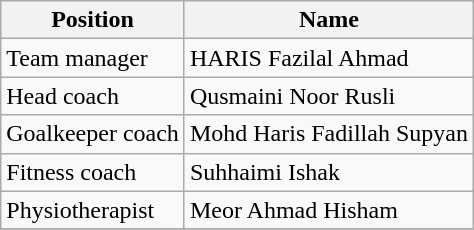<table class="wikitable">
<tr>
<th>Position</th>
<th>Name</th>
</tr>
<tr>
<td>Team manager</td>
<td> HARIS Fazilal Ahmad</td>
</tr>
<tr>
<td>Head coach</td>
<td> Qusmaini Noor Rusli</td>
</tr>
<tr>
<td>Goalkeeper coach</td>
<td> Mohd Haris Fadillah Supyan</td>
</tr>
<tr>
<td>Fitness coach</td>
<td> Suhhaimi Ishak</td>
</tr>
<tr>
<td>Physiotherapist</td>
<td> Meor Ahmad Hisham</td>
</tr>
<tr>
</tr>
</table>
